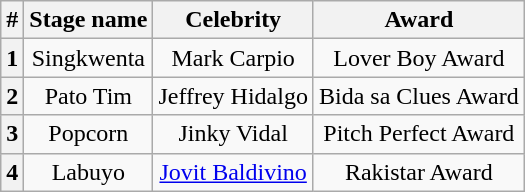<table class="wikitable" style="text-align: center;">
<tr>
<th>#</th>
<th>Stage name</th>
<th>Celebrity</th>
<th>Award</th>
</tr>
<tr>
<th>1</th>
<td>Singkwenta</td>
<td>Mark Carpio</td>
<td>Lover Boy Award</td>
</tr>
<tr>
<th>2</th>
<td>Pato Tim</td>
<td>Jeffrey Hidalgo</td>
<td>Bida sa Clues Award</td>
</tr>
<tr>
<th>3</th>
<td>Popcorn</td>
<td>Jinky Vidal</td>
<td>Pitch Perfect Award</td>
</tr>
<tr>
<th>4</th>
<td>Labuyo</td>
<td><a href='#'>Jovit Baldivino</a></td>
<td>Rakistar Award</td>
</tr>
</table>
